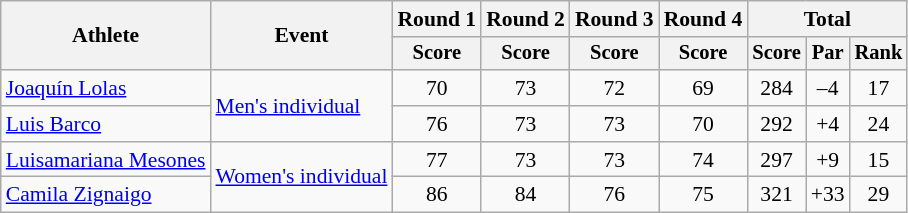<table class=wikitable style=font-size:90%;text-align:center>
<tr>
<th rowspan=2>Athlete</th>
<th rowspan=2>Event</th>
<th>Round 1</th>
<th>Round 2</th>
<th>Round 3</th>
<th>Round 4</th>
<th colspan=3>Total</th>
</tr>
<tr style=font-size:95%>
<th>Score</th>
<th>Score</th>
<th>Score</th>
<th>Score</th>
<th>Score</th>
<th>Par</th>
<th>Rank</th>
</tr>
<tr>
<td align=left><a href='#'>Joaquín Lolas</a></td>
<td align=left rowspan=2><a href='#'>Men's individual</a></td>
<td>70</td>
<td>73</td>
<td>72</td>
<td>69</td>
<td>284</td>
<td>–4</td>
<td>17</td>
</tr>
<tr>
<td align=left><a href='#'>Luis Barco⁣</a></td>
<td>76</td>
<td>73</td>
<td>73</td>
<td>70</td>
<td>292</td>
<td>+4</td>
<td>24</td>
</tr>
<tr>
<td align=left><a href='#'>Luisamariana Mesones</a></td>
<td align=left rowspan=2><a href='#'>Women's individual</a></td>
<td>77</td>
<td>73</td>
<td>73</td>
<td>74</td>
<td>297</td>
<td>+9</td>
<td>15</td>
</tr>
<tr>
<td align=left><a href='#'>Camila Zignaigo</a></td>
<td>86</td>
<td>84</td>
<td>76</td>
<td>75</td>
<td>321</td>
<td>+33</td>
<td>29</td>
</tr>
</table>
